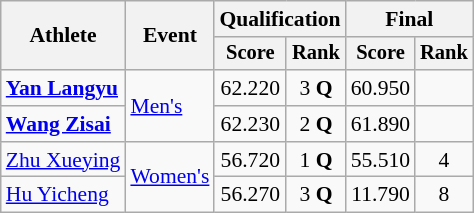<table class=wikitable style=font-size:90%;text-align:center>
<tr>
<th rowspan=2>Athlete</th>
<th rowspan=2>Event</th>
<th colspan=2>Qualification</th>
<th colspan=2>Final</th>
</tr>
<tr style=font-size:95%>
<th>Score</th>
<th>Rank</th>
<th>Score</th>
<th>Rank</th>
</tr>
<tr>
<td align=left><strong><a href='#'>Yan Langyu</a></strong></td>
<td align=left rowspan=2><a href='#'>Men's</a></td>
<td>62.220</td>
<td>3 <strong>Q</strong></td>
<td>60.950</td>
<td></td>
</tr>
<tr align=center>
<td align=left><strong><a href='#'>Wang Zisai</a></strong></td>
<td>62.230</td>
<td>2 <strong>Q</strong></td>
<td>61.890</td>
<td></td>
</tr>
<tr>
<td align=left><a href='#'>Zhu Xueying</a></td>
<td align=left rowspan=2><a href='#'>Women's</a></td>
<td>56.720</td>
<td>1 <strong>Q</strong></td>
<td>55.510</td>
<td>4</td>
</tr>
<tr align=center>
<td align=left><a href='#'>Hu Yicheng</a></td>
<td>56.270</td>
<td>3 <strong>Q</strong></td>
<td>11.790</td>
<td>8</td>
</tr>
</table>
